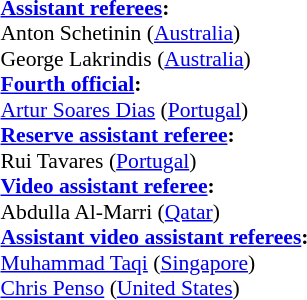<table width=50% style="font-size:90%">
<tr>
<td><br><strong><a href='#'>Assistant referees</a>:</strong>
<br>Anton Schetinin (<a href='#'>Australia</a>)
<br>George Lakrindis (<a href='#'>Australia</a>)
<br><strong><a href='#'>Fourth official</a>:</strong>
<br><a href='#'>Artur Soares Dias</a> (<a href='#'>Portugal</a>)
<br><strong><a href='#'>Reserve assistant referee</a>:</strong>
<br>Rui Tavares (<a href='#'>Portugal</a>)
<br><strong><a href='#'>Video assistant referee</a>:</strong>
<br>Abdulla Al-Marri (<a href='#'>Qatar</a>)
<br><strong><a href='#'>Assistant video assistant referees</a>:</strong>
<br><a href='#'>Muhammad Taqi</a> (<a href='#'>Singapore</a>)
<br><a href='#'>Chris Penso</a> (<a href='#'>United States</a>)</td>
</tr>
</table>
